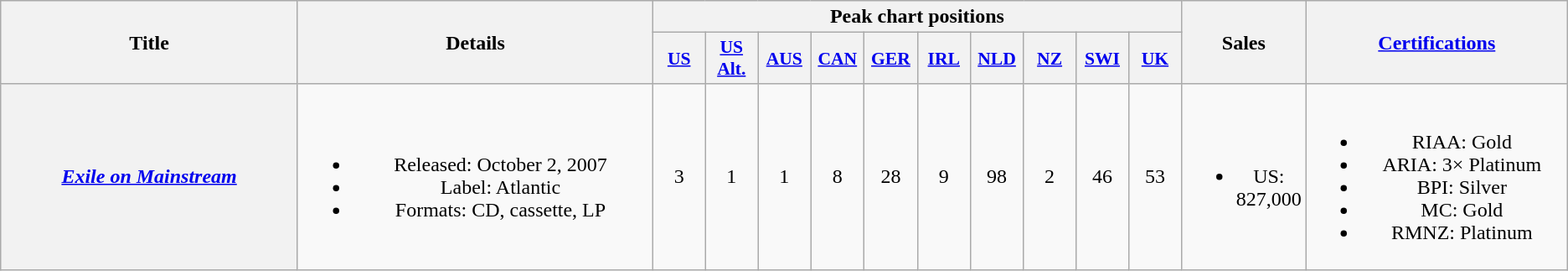<table class="wikitable plainrowheaders" style="text-align:center;">
<tr>
<th scope="col" rowspan="2" style="width:15em;">Title</th>
<th scope="col" rowspan="2" style="width:18em;">Details</th>
<th scope="col" colspan="10">Peak chart positions</th>
<th scope="col" rowspan="2">Sales</th>
<th scope="col" rowspan="2" style="width:13em;"><a href='#'>Certifications</a></th>
</tr>
<tr>
<th scope="col" style="width:2.5em;font-size:90%;"><a href='#'>US</a><br></th>
<th scope="col" style="width:2.5em;font-size:90%;"><a href='#'>US<br>Alt.</a><br></th>
<th scope="col" style="width:2.5em;font-size:90%;"><a href='#'>AUS</a><br></th>
<th scope="col" style="width:2.5em;font-size:90%;"><a href='#'>CAN</a><br></th>
<th scope="col" style="width:2.5em;font-size:90%;"><a href='#'>GER</a><br></th>
<th scope="col" style="width:2.5em;font-size:90%;"><a href='#'>IRL</a><br></th>
<th scope="col" style="width:2.5em;font-size:90%;"><a href='#'>NLD</a><br></th>
<th scope="col" style="width:2.5em;font-size:90%;"><a href='#'>NZ</a><br></th>
<th scope="col" style="width:2.5em;font-size:90%;"><a href='#'>SWI</a><br></th>
<th scope="col" style="width:2.5em;font-size:90%;"><a href='#'>UK</a><br></th>
</tr>
<tr>
<th scope="row"><em><a href='#'>Exile on Mainstream</a></em></th>
<td><br><ul><li>Released: October 2, 2007</li><li>Label: Atlantic</li><li>Formats: CD, cassette, LP</li></ul></td>
<td>3</td>
<td>1</td>
<td>1</td>
<td>8</td>
<td>28</td>
<td>9</td>
<td>98</td>
<td>2</td>
<td>46</td>
<td>53</td>
<td><br><ul><li>US: 827,000</li></ul></td>
<td><br><ul><li>RIAA: Gold</li><li>ARIA: 3× Platinum</li><li>BPI: Silver</li><li>MC: Gold</li><li>RMNZ: Platinum</li></ul></td>
</tr>
</table>
